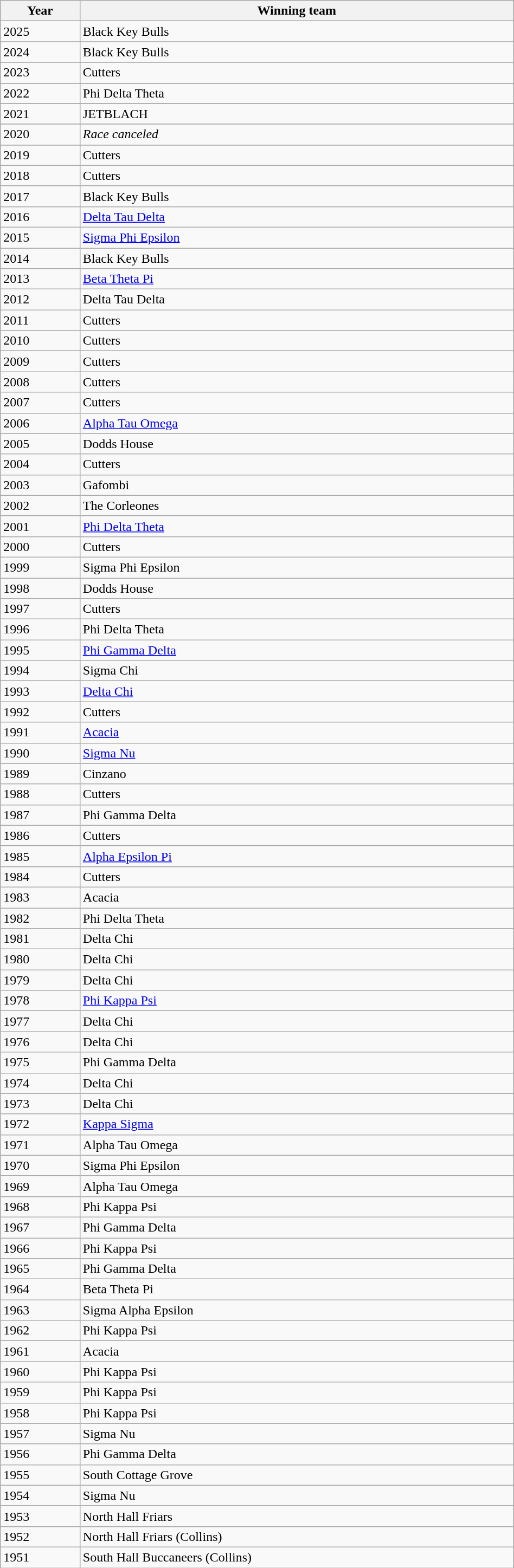<table class="wikitable" width="50%">
<tr>
<th>Year</th>
<th>Winning team</th>
</tr>
<tr>
<td>2025</td>
<td>Black Key Bulls</td>
</tr>
<tr>
</tr>
<tr>
<td>2024</td>
<td>Black Key Bulls</td>
</tr>
<tr>
</tr>
<tr>
<td>2023</td>
<td>Cutters</td>
</tr>
<tr>
</tr>
<tr>
<td>2022</td>
<td>Phi Delta Theta</td>
</tr>
<tr>
</tr>
<tr>
<td>2021</td>
<td>JETBLACH</td>
</tr>
<tr>
</tr>
<tr>
<td>2020</td>
<td><em>Race canceled</em></td>
</tr>
<tr>
</tr>
<tr>
<td>2019</td>
<td>Cutters</td>
</tr>
<tr>
<td>2018</td>
<td>Cutters</td>
</tr>
<tr>
<td>2017</td>
<td>Black Key Bulls</td>
</tr>
<tr>
<td>2016</td>
<td><a href='#'>Delta Tau Delta</a></td>
</tr>
<tr>
<td>2015</td>
<td><a href='#'>Sigma Phi Epsilon</a></td>
</tr>
<tr>
<td>2014</td>
<td>Black Key Bulls</td>
</tr>
<tr>
<td>2013</td>
<td><a href='#'>Beta Theta Pi</a></td>
</tr>
<tr>
<td>2012</td>
<td>Delta Tau Delta</td>
</tr>
<tr>
<td>2011</td>
<td>Cutters</td>
</tr>
<tr>
<td>2010</td>
<td>Cutters</td>
</tr>
<tr>
<td>2009</td>
<td>Cutters</td>
</tr>
<tr>
<td>2008</td>
<td>Cutters</td>
</tr>
<tr>
<td>2007</td>
<td>Cutters</td>
</tr>
<tr>
<td>2006</td>
<td><a href='#'>Alpha Tau Omega</a></td>
</tr>
<tr>
<td>2005</td>
<td>Dodds House</td>
</tr>
<tr>
<td>2004</td>
<td>Cutters</td>
</tr>
<tr>
<td>2003</td>
<td>Gafombi</td>
</tr>
<tr>
<td>2002</td>
<td>The Corleones</td>
</tr>
<tr>
<td>2001</td>
<td><a href='#'>Phi Delta Theta</a></td>
</tr>
<tr>
<td>2000</td>
<td>Cutters</td>
</tr>
<tr>
<td>1999</td>
<td>Sigma Phi Epsilon</td>
</tr>
<tr>
<td>1998</td>
<td>Dodds House</td>
</tr>
<tr>
<td>1997</td>
<td>Cutters</td>
</tr>
<tr>
<td>1996</td>
<td>Phi Delta Theta</td>
</tr>
<tr>
<td>1995</td>
<td><a href='#'>Phi Gamma Delta</a></td>
</tr>
<tr>
<td>1994</td>
<td>Sigma Chi</td>
</tr>
<tr>
<td>1993</td>
<td><a href='#'>Delta Chi</a></td>
</tr>
<tr>
<td>1992</td>
<td>Cutters</td>
</tr>
<tr>
<td>1991</td>
<td><a href='#'>Acacia</a></td>
</tr>
<tr>
<td>1990</td>
<td><a href='#'>Sigma Nu</a></td>
</tr>
<tr>
<td>1989</td>
<td>Cinzano</td>
</tr>
<tr>
<td>1988</td>
<td>Cutters</td>
</tr>
<tr>
<td>1987</td>
<td>Phi Gamma Delta</td>
</tr>
<tr>
<td>1986</td>
<td>Cutters</td>
</tr>
<tr>
<td>1985</td>
<td><a href='#'>Alpha Epsilon Pi</a></td>
</tr>
<tr>
<td>1984</td>
<td>Cutters</td>
</tr>
<tr>
<td>1983</td>
<td>Acacia</td>
</tr>
<tr>
<td>1982</td>
<td>Phi Delta Theta</td>
</tr>
<tr>
<td>1981</td>
<td>Delta Chi</td>
</tr>
<tr>
<td>1980</td>
<td>Delta Chi</td>
</tr>
<tr>
<td>1979</td>
<td>Delta Chi</td>
</tr>
<tr>
<td>1978</td>
<td><a href='#'>Phi Kappa Psi</a></td>
</tr>
<tr>
<td>1977</td>
<td>Delta Chi</td>
</tr>
<tr>
<td>1976</td>
<td>Delta Chi</td>
</tr>
<tr>
<td>1975</td>
<td>Phi Gamma Delta</td>
</tr>
<tr>
<td>1974</td>
<td>Delta Chi</td>
</tr>
<tr>
<td>1973</td>
<td>Delta Chi</td>
</tr>
<tr>
<td>1972</td>
<td><a href='#'>Kappa Sigma</a></td>
</tr>
<tr>
<td>1971</td>
<td>Alpha Tau Omega</td>
</tr>
<tr>
<td>1970</td>
<td>Sigma Phi Epsilon</td>
</tr>
<tr>
<td>1969</td>
<td>Alpha Tau Omega</td>
</tr>
<tr>
<td>1968</td>
<td>Phi Kappa Psi</td>
</tr>
<tr>
<td>1967</td>
<td>Phi Gamma Delta</td>
</tr>
<tr>
<td>1966</td>
<td>Phi Kappa Psi</td>
</tr>
<tr>
<td>1965</td>
<td>Phi Gamma Delta</td>
</tr>
<tr>
<td>1964</td>
<td>Beta Theta Pi</td>
</tr>
<tr>
<td>1963</td>
<td>Sigma Alpha Epsilon</td>
</tr>
<tr>
<td>1962</td>
<td>Phi Kappa Psi</td>
</tr>
<tr>
<td>1961</td>
<td>Acacia</td>
</tr>
<tr>
<td>1960</td>
<td>Phi Kappa Psi</td>
</tr>
<tr>
<td>1959</td>
<td>Phi Kappa Psi</td>
</tr>
<tr>
<td>1958</td>
<td>Phi Kappa Psi</td>
</tr>
<tr>
<td>1957</td>
<td>Sigma Nu</td>
</tr>
<tr>
<td>1956</td>
<td>Phi Gamma Delta</td>
</tr>
<tr>
<td>1955</td>
<td>South Cottage Grove</td>
</tr>
<tr>
<td>1954</td>
<td>Sigma Nu</td>
</tr>
<tr>
<td>1953</td>
<td>North Hall Friars</td>
</tr>
<tr>
<td>1952</td>
<td>North Hall Friars (Collins)</td>
</tr>
<tr>
<td>1951</td>
<td>South Hall Buccaneers (Collins)</td>
</tr>
</table>
